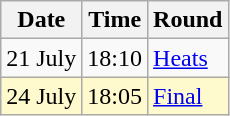<table class="wikitable">
<tr>
<th>Date</th>
<th>Time</th>
<th>Round</th>
</tr>
<tr>
<td>21 July</td>
<td>18:10</td>
<td><a href='#'>Heats</a></td>
</tr>
<tr style=background:lemonchiffon>
<td>24 July</td>
<td>18:05</td>
<td><a href='#'>Final</a></td>
</tr>
</table>
